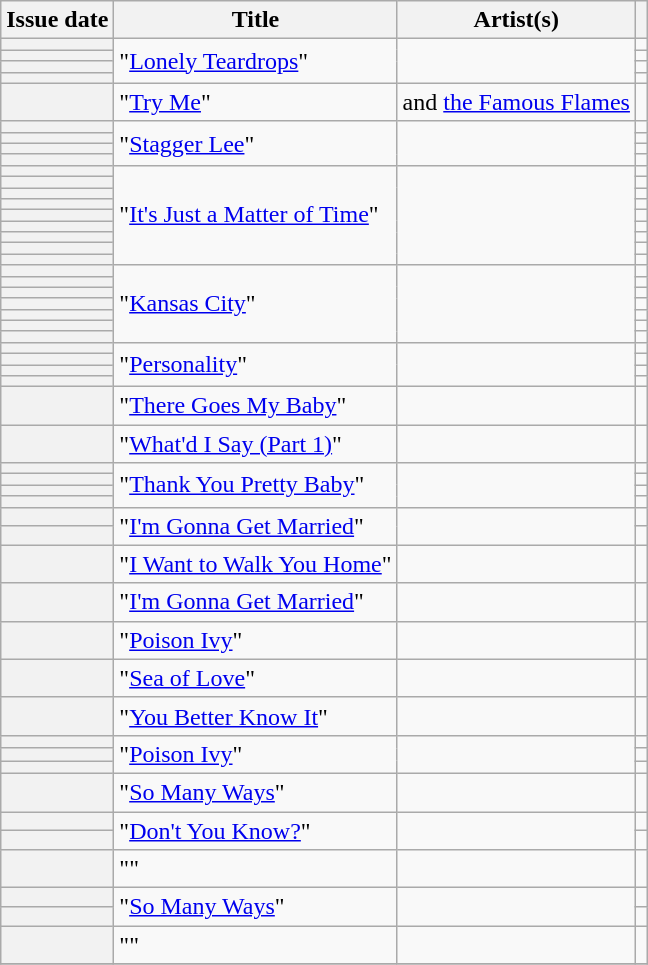<table class="wikitable sortable plainrowheaders">
<tr>
<th scope=col>Issue date</th>
<th scope=col>Title</th>
<th scope=col>Artist(s)</th>
<th scope=col class=unsortable></th>
</tr>
<tr>
<th scope=row></th>
<td rowspan="4">"<a href='#'>Lonely Teardrops</a>"</td>
<td rowspan="4"></td>
<td align=center></td>
</tr>
<tr>
<th scope=row></th>
<td align=center></td>
</tr>
<tr>
<th scope=row></th>
<td align=center></td>
</tr>
<tr>
<th scope=row></th>
<td align=center></td>
</tr>
<tr>
<th scope=row></th>
<td>"<a href='#'>Try Me</a>"</td>
<td> and <a href='#'>the Famous Flames</a></td>
<td align=center></td>
</tr>
<tr>
<th scope=row></th>
<td rowspan="4">"<a href='#'>Stagger Lee</a>"</td>
<td rowspan="4"></td>
<td align=center></td>
</tr>
<tr>
<th scope=row></th>
<td align=center></td>
</tr>
<tr>
<th scope=row></th>
<td align=center></td>
</tr>
<tr>
<th scope=row></th>
<td align=center></td>
</tr>
<tr>
<th scope=row></th>
<td rowspan="9">"<a href='#'>It's Just a Matter of Time</a>"</td>
<td rowspan="9"></td>
<td align=center></td>
</tr>
<tr>
<th scope=row></th>
<td align=center></td>
</tr>
<tr>
<th scope=row></th>
<td align=center></td>
</tr>
<tr>
<th scope=row></th>
<td align=center></td>
</tr>
<tr>
<th scope=row></th>
<td align=center></td>
</tr>
<tr>
<th scope=row></th>
<td align=center></td>
</tr>
<tr>
<th scope=row></th>
<td align=center></td>
</tr>
<tr>
<th scope=row></th>
<td align=center></td>
</tr>
<tr>
<th scope=row></th>
<td align=center></td>
</tr>
<tr>
<th scope=row></th>
<td rowspan="7">"<a href='#'>Kansas City</a>"</td>
<td rowspan="7"></td>
<td align=center></td>
</tr>
<tr>
<th scope=row></th>
<td align=center></td>
</tr>
<tr>
<th scope=row></th>
<td align=center></td>
</tr>
<tr>
<th scope=row></th>
<td align=center></td>
</tr>
<tr>
<th scope=row></th>
<td align=center></td>
</tr>
<tr>
<th scope=row></th>
<td align=center></td>
</tr>
<tr>
<th scope=row></th>
<td align=center></td>
</tr>
<tr>
<th scope=row></th>
<td rowspan="4">"<a href='#'>Personality</a>"</td>
<td rowspan="4"></td>
<td align=center></td>
</tr>
<tr>
<th scope=row></th>
<td align=center></td>
</tr>
<tr>
<th scope=row></th>
<td align=center></td>
</tr>
<tr>
<th scope=row></th>
<td align=center></td>
</tr>
<tr>
<th scope=row></th>
<td>"<a href='#'>There Goes My Baby</a>"</td>
<td></td>
<td align=center></td>
</tr>
<tr>
<th scope=row></th>
<td>"<a href='#'>What'd I Say (Part 1)</a>"</td>
<td></td>
<td align=center></td>
</tr>
<tr>
<th scope=row></th>
<td rowspan="4">"<a href='#'>Thank You Pretty Baby</a>"</td>
<td rowspan="4"></td>
<td align=center></td>
</tr>
<tr>
<th scope=row></th>
<td align=center></td>
</tr>
<tr>
<th scope=row></th>
<td align=center></td>
</tr>
<tr>
<th scope=row></th>
<td align=center></td>
</tr>
<tr>
<th scope=row></th>
<td rowspan="2">"<a href='#'>I'm Gonna Get Married</a>"</td>
<td rowspan="2"></td>
<td align=center></td>
</tr>
<tr>
<th scope=row></th>
<td align=center></td>
</tr>
<tr>
<th scope=row></th>
<td>"<a href='#'>I Want to Walk You Home</a>"</td>
<td></td>
<td align=center></td>
</tr>
<tr>
<th scope=row></th>
<td>"<a href='#'>I'm Gonna Get Married</a>"</td>
<td></td>
<td align=center></td>
</tr>
<tr>
<th scope=row></th>
<td>"<a href='#'>Poison Ivy</a>"</td>
<td></td>
<td align=center></td>
</tr>
<tr>
<th scope=row></th>
<td>"<a href='#'>Sea of Love</a>"</td>
<td></td>
<td align=center></td>
</tr>
<tr>
<th scope=row></th>
<td>"<a href='#'>You Better Know It</a>"</td>
<td></td>
<td align=center></td>
</tr>
<tr>
<th scope=row></th>
<td rowspan="3">"<a href='#'>Poison Ivy</a>"</td>
<td rowspan="3"></td>
<td align=center></td>
</tr>
<tr>
<th scope=row></th>
<td align=center></td>
</tr>
<tr>
<th scope=row></th>
<td align=center></td>
</tr>
<tr>
<th scope=row></th>
<td>"<a href='#'>So Many Ways</a>"</td>
<td></td>
<td align=center></td>
</tr>
<tr>
<th scope=row></th>
<td rowspan="2">"<a href='#'>Don't You Know?</a>"</td>
<td rowspan="2"></td>
<td align=center></td>
</tr>
<tr>
<th scope=row></th>
<td align=center></td>
</tr>
<tr>
<th scope=row></th>
<td>""</td>
<td></td>
<td align=center></td>
</tr>
<tr>
<th scope=row></th>
<td rowspan="2">"<a href='#'>So Many Ways</a>"</td>
<td rowspan="2"></td>
<td align=center></td>
</tr>
<tr>
<th scope=row></th>
<td align=center></td>
</tr>
<tr>
<th scope=row></th>
<td>""</td>
<td></td>
<td align=center></td>
</tr>
<tr>
</tr>
</table>
